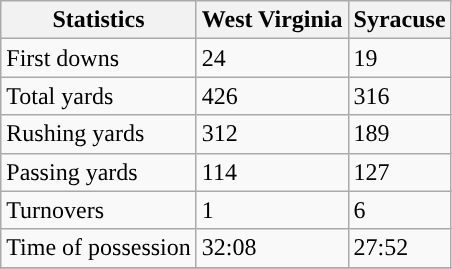<table class="wikitable" style="float: left;">
<tr>
<th>Statistics</th>
<th>West Virginia</th>
<th>Syracuse</th>
</tr>
<tr>
<td>First downs</td>
<td>24</td>
<td>19</td>
</tr>
<tr>
<td>Total yards</td>
<td>426</td>
<td>316</td>
</tr>
<tr>
<td>Rushing yards</td>
<td>312</td>
<td>189</td>
</tr>
<tr>
<td>Passing yards</td>
<td>114</td>
<td>127</td>
</tr>
<tr>
<td>Turnovers</td>
<td>1</td>
<td>6</td>
</tr>
<tr>
<td>Time of possession</td>
<td>32:08</td>
<td>27:52</td>
</tr>
<tr>
</tr>
</table>
